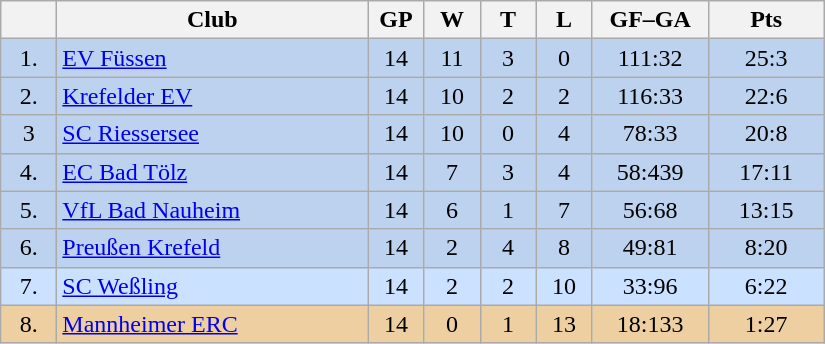<table class="wikitable">
<tr>
<th width="30"></th>
<th width="200">Club</th>
<th width="30">GP</th>
<th width="30">W</th>
<th width="30">T</th>
<th width="30">L</th>
<th width="70">GF–GA</th>
<th width="70">Pts</th>
</tr>
<tr bgcolor="#BCD2EE" align="center">
<td>1.</td>
<td align="left"><a href='#'>EV Füssen</a></td>
<td>14</td>
<td>11</td>
<td>3</td>
<td>0</td>
<td>111:32</td>
<td>25:3</td>
</tr>
<tr bgcolor=#BCD2EE align="center">
<td>2.</td>
<td align="left"><a href='#'>Krefelder EV</a></td>
<td>14</td>
<td>10</td>
<td>2</td>
<td>2</td>
<td>116:33</td>
<td>22:6</td>
</tr>
<tr bgcolor=#BCD2EE align="center">
<td>3</td>
<td align="left"><a href='#'>SC Riessersee</a></td>
<td>14</td>
<td>10</td>
<td>0</td>
<td>4</td>
<td>78:33</td>
<td>20:8</td>
</tr>
<tr bgcolor=#BCD2EE align="center">
<td>4.</td>
<td align="left"><a href='#'>EC Bad Tölz</a></td>
<td>14</td>
<td>7</td>
<td>3</td>
<td>4</td>
<td>58:439</td>
<td>17:11</td>
</tr>
<tr bgcolor=#BCD2EE align="center">
<td>5.</td>
<td align="left"><a href='#'>VfL Bad Nauheim</a></td>
<td>14</td>
<td>6</td>
<td>1</td>
<td>7</td>
<td>56:68</td>
<td>13:15</td>
</tr>
<tr bgcolor=#BCD2EE align="center">
<td>6.</td>
<td align="left"><a href='#'>Preußen Krefeld</a></td>
<td>14</td>
<td>2</td>
<td>4</td>
<td>8</td>
<td>49:81</td>
<td>8:20</td>
</tr>
<tr bgcolor=#CAE1FF align="center">
<td>7.</td>
<td align="left"><a href='#'>SC Weßling</a></td>
<td>14</td>
<td>2</td>
<td>2</td>
<td>10</td>
<td>33:96</td>
<td>6:22</td>
</tr>
<tr bgcolor=#EECFA1 align="center">
<td>8.</td>
<td align="left"><a href='#'>Mannheimer ERC</a></td>
<td>14</td>
<td>0</td>
<td>1</td>
<td>13</td>
<td>18:133</td>
<td>1:27</td>
</tr>
</table>
